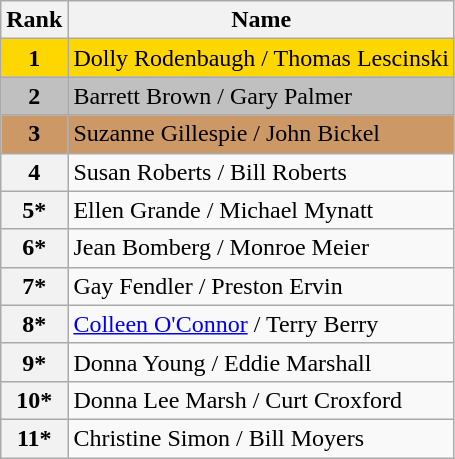<table class="wikitable">
<tr>
<th>Rank</th>
<th>Name</th>
</tr>
<tr bgcolor="gold">
<td align="center"><strong>1</strong></td>
<td>Dolly Rodenbaugh / Thomas Lescinski</td>
</tr>
<tr bgcolor="silver">
<td align="center"><strong>2</strong></td>
<td>Barrett Brown / Gary Palmer</td>
</tr>
<tr bgcolor="cc9966">
<td align="center"><strong>3</strong></td>
<td>Suzanne Gillespie / John Bickel</td>
</tr>
<tr>
<th>4</th>
<td>Susan Roberts / Bill Roberts</td>
</tr>
<tr>
<th>5*</th>
<td>Ellen Grande / Michael Mynatt</td>
</tr>
<tr>
<th>6*</th>
<td>Jean Bomberg / Monroe Meier</td>
</tr>
<tr>
<th>7*</th>
<td>Gay Fendler / Preston Ervin</td>
</tr>
<tr>
<th>8*</th>
<td><a href='#'>Colleen O'Connor</a> / Terry Berry</td>
</tr>
<tr>
<th>9*</th>
<td>Donna Young / Eddie Marshall</td>
</tr>
<tr>
<th>10*</th>
<td>Donna Lee Marsh / Curt Croxford</td>
</tr>
<tr>
<th>11*</th>
<td>Christine Simon / Bill Moyers</td>
</tr>
</table>
